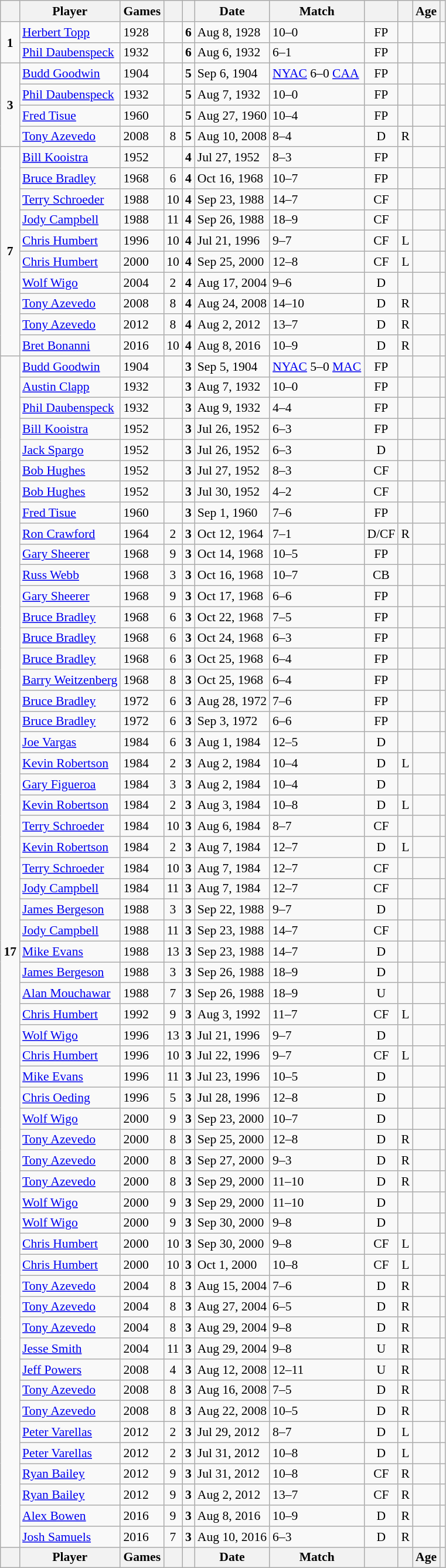<table class="wikitable sortable" style="text-align: center; font-size: 90%; margin-left: 1em;">
<tr>
<th></th>
<th>Player</th>
<th>Games</th>
<th></th>
<th></th>
<th>Date</th>
<th>Match</th>
<th></th>
<th></th>
<th>Age</th>
<th></th>
</tr>
<tr>
<td rowspan="2"><strong>1</strong></td>
<td style="text-align: left;" data-sort-value="Topp, Herbert"><a href='#'>Herbert Topp</a></td>
<td style="text-align: left;">1928</td>
<td></td>
<td><strong>6</strong></td>
<td style="text-align: left;">Aug 8, 1928</td>
<td style="text-align: left;"> 10–0 </td>
<td>FP</td>
<td></td>
<td></td>
<td style="text-align: left;"></td>
</tr>
<tr>
<td style="text-align: left;" data-sort-value="Daubenspeck, Phil"><a href='#'>Phil Daubenspeck</a></td>
<td style="text-align: left;">1932 </td>
<td></td>
<td><strong>6</strong></td>
<td style="text-align: left;">Aug 6, 1932</td>
<td style="text-align: left;"> 6–1 </td>
<td>FP</td>
<td></td>
<td></td>
<td style="text-align: left;"></td>
</tr>
<tr>
<td rowspan="4"><strong>3</strong></td>
<td style="text-align: left;" data-sort-value="Goodwin, Budd"><a href='#'>Budd Goodwin</a></td>
<td style="text-align: left;">1904 </td>
<td></td>
<td><strong>5</strong></td>
<td style="text-align: left;">Sep 6, 1904</td>
<td style="text-align: left;"> <a href='#'>NYAC</a> 6–0  <a href='#'>CAA</a></td>
<td>FP</td>
<td></td>
<td></td>
<td style="text-align: left;"></td>
</tr>
<tr>
<td style="text-align: left;" data-sort-value="Daubenspeck, Phil"><a href='#'>Phil Daubenspeck</a></td>
<td style="text-align: left;">1932 </td>
<td></td>
<td><strong>5</strong></td>
<td style="text-align: left;">Aug 7, 1932</td>
<td style="text-align: left;"> 10–0 </td>
<td>FP</td>
<td></td>
<td></td>
<td style="text-align: left;"></td>
</tr>
<tr>
<td style="text-align: left;" data-sort-value="Tisue, Fred"><a href='#'>Fred Tisue</a></td>
<td style="text-align: left;">1960</td>
<td></td>
<td><strong>5</strong></td>
<td style="text-align: left;">Aug 27, 1960</td>
<td style="text-align: left;"> 10–4 </td>
<td>FP</td>
<td></td>
<td></td>
<td style="text-align: left;"></td>
</tr>
<tr>
<td style="text-align: left;" data-sort-value="Azevedo, Tony"><a href='#'>Tony Azevedo</a></td>
<td style="text-align: left;">2008 </td>
<td>8</td>
<td><strong>5</strong></td>
<td style="text-align: left;">Aug 10, 2008</td>
<td style="text-align: left;"> 8–4 </td>
<td>D</td>
<td>R</td>
<td></td>
<td style="text-align: left;"></td>
</tr>
<tr>
<td rowspan="10"><strong>7</strong></td>
<td style="text-align: left;" data-sort-value="Kooistra, Bill"><a href='#'>Bill Kooistra</a></td>
<td style="text-align: left;">1952</td>
<td></td>
<td><strong>4</strong></td>
<td style="text-align: left;">Jul 27, 1952</td>
<td style="text-align: left;"> 8–3 </td>
<td>FP</td>
<td></td>
<td></td>
<td style="text-align: left;"></td>
</tr>
<tr>
<td style="text-align: left;" data-sort-value="Bradley, Bruce"><a href='#'>Bruce Bradley</a></td>
<td style="text-align: left;">1968</td>
<td>6</td>
<td><strong>4</strong></td>
<td style="text-align: left;">Oct 16, 1968</td>
<td style="text-align: left;"> 10–7 </td>
<td>FP</td>
<td></td>
<td></td>
<td style="text-align: left;"></td>
</tr>
<tr>
<td style="text-align: left;" data-sort-value="Schroeder, Terry"><a href='#'>Terry Schroeder</a></td>
<td style="text-align: left;">1988 </td>
<td>10</td>
<td><strong>4</strong></td>
<td style="text-align: left;">Sep 23, 1988</td>
<td style="text-align: left;"> 14–7 </td>
<td>CF</td>
<td></td>
<td></td>
<td style="text-align: left;"></td>
</tr>
<tr>
<td style="text-align: left;" data-sort-value="Campbell, Jody"><a href='#'>Jody Campbell</a></td>
<td style="text-align: left;">1988 </td>
<td>11</td>
<td><strong>4</strong></td>
<td style="text-align: left;">Sep 26, 1988</td>
<td style="text-align: left;"> 18–9 </td>
<td>CF</td>
<td></td>
<td></td>
<td style="text-align: left;"></td>
</tr>
<tr>
<td style="text-align: left;" data-sort-value="Humbert, Chris"><a href='#'>Chris Humbert</a></td>
<td style="text-align: left;">1996</td>
<td>10</td>
<td><strong>4</strong></td>
<td style="text-align: left;">Jul 21, 1996</td>
<td style="text-align: left;"> 9–7 </td>
<td>CF</td>
<td>L</td>
<td></td>
<td style="text-align: left;"></td>
</tr>
<tr>
<td style="text-align: left;" data-sort-value="Humbert, Chris"><a href='#'>Chris Humbert</a></td>
<td style="text-align: left;">2000</td>
<td>10</td>
<td><strong>4</strong></td>
<td style="text-align: left;">Sep 25, 2000</td>
<td style="text-align: left;"> 12–8 </td>
<td>CF</td>
<td>L</td>
<td></td>
<td style="text-align: left;"></td>
</tr>
<tr>
<td style="text-align: left;" data-sort-value="Wigo, Wolf"><a href='#'>Wolf Wigo</a></td>
<td style="text-align: left;">2004</td>
<td>2</td>
<td><strong>4</strong></td>
<td style="text-align: left;">Aug 17, 2004</td>
<td style="text-align: left;"> 9–6 </td>
<td>D</td>
<td></td>
<td></td>
<td style="text-align: left;"></td>
</tr>
<tr>
<td style="text-align: left;" data-sort-value="Azevedo, Tony"><a href='#'>Tony Azevedo</a></td>
<td style="text-align: left;">2008 </td>
<td>8</td>
<td><strong>4</strong></td>
<td style="text-align: left;">Aug 24, 2008</td>
<td style="text-align: left;"> 14–10 </td>
<td>D</td>
<td>R</td>
<td></td>
<td style="text-align: left;"></td>
</tr>
<tr>
<td style="text-align: left;" data-sort-value="Azevedo, Tony"><a href='#'>Tony Azevedo</a></td>
<td style="text-align: left;">2012</td>
<td>8</td>
<td><strong>4</strong></td>
<td style="text-align: left;">Aug 2, 2012</td>
<td style="text-align: left;"> 13–7 </td>
<td>D</td>
<td>R</td>
<td></td>
<td style="text-align: left;"></td>
</tr>
<tr>
<td style="text-align: left;" data-sort-value="Bonanni, Bret"><a href='#'>Bret Bonanni</a></td>
<td style="text-align: left;">2016</td>
<td>10</td>
<td><strong>4</strong></td>
<td style="text-align: left;">Aug 8, 2016</td>
<td style="text-align: left;"> 10–9 </td>
<td>D</td>
<td>R</td>
<td></td>
<td style="text-align: left;"></td>
</tr>
<tr>
<td rowspan="57"><strong>17</strong></td>
<td style="text-align: left;" data-sort-value="Goodwin, Budd"><a href='#'>Budd Goodwin</a></td>
<td style="text-align: left;">1904 </td>
<td></td>
<td><strong>3</strong></td>
<td style="text-align: left;">Sep 5, 1904</td>
<td style="text-align: left;"> <a href='#'>NYAC</a> 5–0  <a href='#'>MAC</a></td>
<td>FP</td>
<td></td>
<td></td>
<td style="text-align: left;"></td>
</tr>
<tr>
<td style="text-align: left;" data-sort-value="Clapp, Austin"><a href='#'>Austin Clapp</a></td>
<td style="text-align: left;">1932 </td>
<td></td>
<td><strong>3</strong></td>
<td style="text-align: left;">Aug 7, 1932</td>
<td style="text-align: left;"> 10–0 </td>
<td>FP</td>
<td></td>
<td></td>
<td style="text-align: left;"></td>
</tr>
<tr>
<td style="text-align: left;" data-sort-value="Daubenspeck, Phil"><a href='#'>Phil Daubenspeck</a></td>
<td style="text-align: left;">1932 </td>
<td></td>
<td><strong>3</strong></td>
<td style="text-align: left;">Aug 9, 1932</td>
<td style="text-align: left;"> 4–4 </td>
<td>FP</td>
<td></td>
<td></td>
<td style="text-align: left;"></td>
</tr>
<tr>
<td style="text-align: left;" data-sort-value="Kooistra, Bill"><a href='#'>Bill Kooistra</a></td>
<td style="text-align: left;">1952</td>
<td></td>
<td><strong>3</strong></td>
<td style="text-align: left;">Jul 26, 1952</td>
<td style="text-align: left;"> 6–3 </td>
<td>FP</td>
<td></td>
<td></td>
<td style="text-align: left;"></td>
</tr>
<tr>
<td style="text-align: left;" data-sort-value="Spargo, Jack"><a href='#'>Jack Spargo</a></td>
<td style="text-align: left;">1952</td>
<td></td>
<td><strong>3</strong></td>
<td style="text-align: left;">Jul 26, 1952</td>
<td style="text-align: left;"> 6–3 </td>
<td>D</td>
<td></td>
<td></td>
<td style="text-align: left;"></td>
</tr>
<tr>
<td style="text-align: left;" data-sort-value="Hughes, Bob"><a href='#'>Bob Hughes</a></td>
<td style="text-align: left;">1952</td>
<td></td>
<td><strong>3</strong></td>
<td style="text-align: left;">Jul 27, 1952</td>
<td style="text-align: left;"> 8–3 </td>
<td>CF</td>
<td></td>
<td></td>
<td style="text-align: left;"></td>
</tr>
<tr>
<td style="text-align: left;" data-sort-value="Hughes, Bob"><a href='#'>Bob Hughes</a></td>
<td style="text-align: left;">1952</td>
<td></td>
<td><strong>3</strong></td>
<td style="text-align: left;">Jul 30, 1952</td>
<td style="text-align: left;"> 4–2 </td>
<td>CF</td>
<td></td>
<td></td>
<td style="text-align: left;"></td>
</tr>
<tr>
<td style="text-align: left;" data-sort-value="Tisue, Fred"><a href='#'>Fred Tisue</a></td>
<td style="text-align: left;">1960</td>
<td></td>
<td><strong>3</strong></td>
<td style="text-align: left;">Sep 1, 1960</td>
<td style="text-align: left;"> 7–6 </td>
<td>FP</td>
<td></td>
<td></td>
<td style="text-align: left;"></td>
</tr>
<tr>
<td style="text-align: left;" data-sort-value="Crawford, Ron"><a href='#'>Ron Crawford</a></td>
<td style="text-align: left;">1964</td>
<td>2</td>
<td><strong>3</strong></td>
<td style="text-align: left;">Oct 12, 1964</td>
<td style="text-align: left;"> 7–1 </td>
<td>D/CF</td>
<td>R</td>
<td></td>
<td style="text-align: left;"></td>
</tr>
<tr>
<td style="text-align: left;" data-sort-value="Sheerer, Gary"><a href='#'>Gary Sheerer</a></td>
<td style="text-align: left;">1968</td>
<td>9</td>
<td><strong>3</strong></td>
<td style="text-align: left;">Oct 14, 1968</td>
<td style="text-align: left;"> 10–5 </td>
<td>FP</td>
<td></td>
<td></td>
<td style="text-align: left;"></td>
</tr>
<tr>
<td style="text-align: left;" data-sort-value="Webb, Russ"><a href='#'>Russ Webb</a></td>
<td style="text-align: left;">1968</td>
<td>3</td>
<td><strong>3</strong></td>
<td style="text-align: left;">Oct 16, 1968</td>
<td style="text-align: left;"> 10–7 </td>
<td>CB</td>
<td></td>
<td></td>
<td style="text-align: left;"></td>
</tr>
<tr>
<td style="text-align: left;" data-sort-value="Sheerer, Gary"><a href='#'>Gary Sheerer</a></td>
<td style="text-align: left;">1968</td>
<td>9</td>
<td><strong>3</strong></td>
<td style="text-align: left;">Oct 17, 1968</td>
<td style="text-align: left;"> 6–6 </td>
<td>FP</td>
<td></td>
<td></td>
<td style="text-align: left;"></td>
</tr>
<tr>
<td style="text-align: left;" data-sort-value="Bradley, Bruce"><a href='#'>Bruce Bradley</a></td>
<td style="text-align: left;">1968</td>
<td>6</td>
<td><strong>3</strong></td>
<td style="text-align: left;">Oct 22, 1968</td>
<td style="text-align: left;"> 7–5 </td>
<td>FP</td>
<td></td>
<td></td>
<td style="text-align: left;"></td>
</tr>
<tr>
<td style="text-align: left;" data-sort-value="Bradley, Bruce"><a href='#'>Bruce Bradley</a></td>
<td style="text-align: left;">1968</td>
<td>6</td>
<td><strong>3</strong></td>
<td style="text-align: left;">Oct 24, 1968</td>
<td style="text-align: left;"> 6–3 </td>
<td>FP</td>
<td></td>
<td></td>
<td style="text-align: left;"></td>
</tr>
<tr>
<td style="text-align: left;" data-sort-value="Bradley, Bruce"><a href='#'>Bruce Bradley</a></td>
<td style="text-align: left;">1968</td>
<td>6</td>
<td><strong>3</strong></td>
<td style="text-align: left;">Oct 25, 1968</td>
<td style="text-align: left;"> 6–4 </td>
<td>FP</td>
<td></td>
<td></td>
<td style="text-align: left;"></td>
</tr>
<tr>
<td style="text-align: left;" data-sort-value="Weitzenberg, Barry"><a href='#'>Barry Weitzenberg</a></td>
<td style="text-align: left;">1968</td>
<td>8</td>
<td><strong>3</strong></td>
<td style="text-align: left;">Oct 25, 1968</td>
<td style="text-align: left;"> 6–4 </td>
<td>FP</td>
<td></td>
<td></td>
<td style="text-align: left;"></td>
</tr>
<tr>
<td style="text-align: left;" data-sort-value="Bradley, Bruce"><a href='#'>Bruce Bradley</a></td>
<td style="text-align: left;">1972 </td>
<td>6</td>
<td><strong>3</strong></td>
<td style="text-align: left;">Aug 28, 1972</td>
<td style="text-align: left;"> 7–6 </td>
<td>FP</td>
<td></td>
<td></td>
<td style="text-align: left;"></td>
</tr>
<tr>
<td style="text-align: left;" data-sort-value="Bradley, Bruce"><a href='#'>Bruce Bradley</a></td>
<td style="text-align: left;">1972 </td>
<td>6</td>
<td><strong>3</strong></td>
<td style="text-align: left;">Sep 3, 1972</td>
<td style="text-align: left;"> 6–6 </td>
<td>FP</td>
<td></td>
<td></td>
<td style="text-align: left;"></td>
</tr>
<tr>
<td style="text-align: left;" data-sort-value="Vargas, Joe"><a href='#'>Joe Vargas</a></td>
<td style="text-align: left;">1984 </td>
<td>6</td>
<td><strong>3</strong></td>
<td style="text-align: left;">Aug 1, 1984</td>
<td style="text-align: left;"> 12–5 </td>
<td>D</td>
<td></td>
<td></td>
<td style="text-align: left;"></td>
</tr>
<tr>
<td style="text-align: left;" data-sort-value="Robertson, Kevin"><a href='#'>Kevin Robertson</a></td>
<td style="text-align: left;">1984 </td>
<td>2</td>
<td><strong>3</strong></td>
<td style="text-align: left;">Aug 2, 1984</td>
<td style="text-align: left;"> 10–4 </td>
<td>D</td>
<td>L</td>
<td></td>
<td style="text-align: left;"></td>
</tr>
<tr>
<td style="text-align: left;" data-sort-value="Figueroa, Gary"><a href='#'>Gary Figueroa</a></td>
<td style="text-align: left;">1984 </td>
<td>3</td>
<td><strong>3</strong></td>
<td style="text-align: left;">Aug 2, 1984</td>
<td style="text-align: left;"> 10–4 </td>
<td>D</td>
<td></td>
<td></td>
<td style="text-align: left;"></td>
</tr>
<tr>
<td style="text-align: left;" data-sort-value="Robertson, Kevin"><a href='#'>Kevin Robertson</a></td>
<td style="text-align: left;">1984 </td>
<td>2</td>
<td><strong>3</strong></td>
<td style="text-align: left;">Aug 3, 1984</td>
<td style="text-align: left;"> 10–8 </td>
<td>D</td>
<td>L</td>
<td></td>
<td style="text-align: left;"></td>
</tr>
<tr>
<td style="text-align: left;" data-sort-value="Schroeder, Terry"><a href='#'>Terry Schroeder</a></td>
<td style="text-align: left;">1984 </td>
<td>10</td>
<td><strong>3</strong></td>
<td style="text-align: left;">Aug 6, 1984</td>
<td style="text-align: left;"> 8–7 </td>
<td>CF</td>
<td></td>
<td></td>
<td style="text-align: left;"></td>
</tr>
<tr>
<td style="text-align: left;" data-sort-value="Robertson, Kevin"><a href='#'>Kevin Robertson</a></td>
<td style="text-align: left;">1984 </td>
<td>2</td>
<td><strong>3</strong></td>
<td style="text-align: left;">Aug 7, 1984</td>
<td style="text-align: left;"> 12–7 </td>
<td>D</td>
<td>L</td>
<td></td>
<td style="text-align: left;"></td>
</tr>
<tr>
<td style="text-align: left;" data-sort-value="Schroeder, Terry"><a href='#'>Terry Schroeder</a></td>
<td style="text-align: left;">1984 </td>
<td>10</td>
<td><strong>3</strong></td>
<td style="text-align: left;">Aug 7, 1984</td>
<td style="text-align: left;"> 12–7 </td>
<td>CF</td>
<td></td>
<td></td>
<td style="text-align: left;"></td>
</tr>
<tr>
<td style="text-align: left;" data-sort-value="Campbell, Jody"><a href='#'>Jody Campbell</a></td>
<td style="text-align: left;">1984 </td>
<td>11</td>
<td><strong>3</strong></td>
<td style="text-align: left;">Aug 7, 1984</td>
<td style="text-align: left;"> 12–7 </td>
<td>CF</td>
<td></td>
<td></td>
<td style="text-align: left;"></td>
</tr>
<tr>
<td style="text-align: left;" data-sort-value="Bergeson, James"><a href='#'>James Bergeson</a></td>
<td style="text-align: left;">1988 </td>
<td>3</td>
<td><strong>3</strong></td>
<td style="text-align: left;">Sep 22, 1988</td>
<td style="text-align: left;"> 9–7 </td>
<td>D</td>
<td></td>
<td></td>
<td style="text-align: left;"></td>
</tr>
<tr>
<td style="text-align: left;" data-sort-value="Campbell, Jody"><a href='#'>Jody Campbell</a></td>
<td style="text-align: left;">1988 </td>
<td>11</td>
<td><strong>3</strong></td>
<td style="text-align: left;">Sep 23, 1988</td>
<td style="text-align: left;"> 14–7 </td>
<td>CF</td>
<td></td>
<td></td>
<td style="text-align: left;"></td>
</tr>
<tr>
<td style="text-align: left;" data-sort-value="Evans, Mike"><a href='#'>Mike Evans</a></td>
<td style="text-align: left;">1988 </td>
<td>13</td>
<td><strong>3</strong></td>
<td style="text-align: left;">Sep 23, 1988</td>
<td style="text-align: left;"> 14–7 </td>
<td>D</td>
<td></td>
<td></td>
<td style="text-align: left;"></td>
</tr>
<tr>
<td style="text-align: left;" data-sort-value="Bergeson, James"><a href='#'>James Bergeson</a></td>
<td style="text-align: left;">1988 </td>
<td>3</td>
<td><strong>3</strong></td>
<td style="text-align: left;">Sep 26, 1988</td>
<td style="text-align: left;"> 18–9 </td>
<td>D</td>
<td></td>
<td></td>
<td style="text-align: left;"></td>
</tr>
<tr>
<td style="text-align: left;" data-sort-value="Mouchawar, Alan"><a href='#'>Alan Mouchawar</a></td>
<td style="text-align: left;">1988 </td>
<td>7</td>
<td><strong>3</strong></td>
<td style="text-align: left;">Sep 26, 1988</td>
<td style="text-align: left;"> 18–9 </td>
<td>U</td>
<td></td>
<td></td>
<td style="text-align: left;"></td>
</tr>
<tr>
<td style="text-align: left;" data-sort-value="Humbert, Chris"><a href='#'>Chris Humbert</a></td>
<td style="text-align: left;">1992</td>
<td>9</td>
<td><strong>3</strong></td>
<td style="text-align: left;">Aug 3, 1992</td>
<td style="text-align: left;"> 11–7 </td>
<td>CF</td>
<td>L</td>
<td></td>
<td style="text-align: left;"></td>
</tr>
<tr>
<td style="text-align: left;" data-sort-value="Wigo, Wolf"><a href='#'>Wolf Wigo</a></td>
<td style="text-align: left;">1996</td>
<td>13</td>
<td><strong>3</strong></td>
<td style="text-align: left;">Jul 21, 1996</td>
<td style="text-align: left;"> 9–7 </td>
<td>D</td>
<td></td>
<td></td>
<td style="text-align: left;"></td>
</tr>
<tr>
<td style="text-align: left;" data-sort-value="Humbert, Chris"><a href='#'>Chris Humbert</a></td>
<td style="text-align: left;">1996</td>
<td>10</td>
<td><strong>3</strong></td>
<td style="text-align: left;">Jul 22, 1996</td>
<td style="text-align: left;"> 9–7 </td>
<td>CF</td>
<td>L</td>
<td></td>
<td style="text-align: left;"></td>
</tr>
<tr>
<td style="text-align: left;" data-sort-value="Evans, Mike"><a href='#'>Mike Evans</a></td>
<td style="text-align: left;">1996</td>
<td>11</td>
<td><strong>3</strong></td>
<td style="text-align: left;">Jul 23, 1996</td>
<td style="text-align: left;"> 10–5 </td>
<td>D</td>
<td></td>
<td></td>
<td style="text-align: left;"></td>
</tr>
<tr>
<td style="text-align: left;" data-sort-value="Oeding, Chris"><a href='#'>Chris Oeding</a></td>
<td style="text-align: left;">1996</td>
<td>5</td>
<td><strong>3</strong></td>
<td style="text-align: left;">Jul 28, 1996</td>
<td style="text-align: left;"> 12–8 </td>
<td>D</td>
<td></td>
<td></td>
<td style="text-align: left;"></td>
</tr>
<tr>
<td style="text-align: left;" data-sort-value="Wigo, Wolf"><a href='#'>Wolf Wigo</a></td>
<td style="text-align: left;">2000</td>
<td>9</td>
<td><strong>3</strong></td>
<td style="text-align: left;">Sep 23, 2000</td>
<td style="text-align: left;"> 10–7 </td>
<td>D</td>
<td></td>
<td></td>
<td style="text-align: left;"></td>
</tr>
<tr>
<td style="text-align: left;" data-sort-value="Azevedo, Tony"><a href='#'>Tony Azevedo</a></td>
<td style="text-align: left;">2000</td>
<td>8</td>
<td><strong>3</strong></td>
<td style="text-align: left;">Sep 25, 2000</td>
<td style="text-align: left;"> 12–8 </td>
<td>D</td>
<td>R</td>
<td></td>
<td style="text-align: left;"></td>
</tr>
<tr>
<td style="text-align: left;" data-sort-value="Azevedo, Tony"><a href='#'>Tony Azevedo</a></td>
<td style="text-align: left;">2000</td>
<td>8</td>
<td><strong>3</strong></td>
<td style="text-align: left;">Sep 27, 2000</td>
<td style="text-align: left;"> 9–3 </td>
<td>D</td>
<td>R</td>
<td></td>
<td style="text-align: left;"></td>
</tr>
<tr>
<td style="text-align: left;" data-sort-value="Azevedo, Tony"><a href='#'>Tony Azevedo</a></td>
<td style="text-align: left;">2000</td>
<td>8</td>
<td><strong>3</strong></td>
<td style="text-align: left;">Sep 29, 2000</td>
<td style="text-align: left;"> 11–10 </td>
<td>D</td>
<td>R</td>
<td></td>
<td style="text-align: left;"></td>
</tr>
<tr>
<td style="text-align: left;" data-sort-value="Wigo, Wolf"><a href='#'>Wolf Wigo</a></td>
<td style="text-align: left;">2000</td>
<td>9</td>
<td><strong>3</strong></td>
<td style="text-align: left;">Sep 29, 2000</td>
<td style="text-align: left;"> 11–10 </td>
<td>D</td>
<td></td>
<td></td>
<td style="text-align: left;"></td>
</tr>
<tr>
<td style="text-align: left;" data-sort-value="Wigo, Wolf"><a href='#'>Wolf Wigo</a></td>
<td style="text-align: left;">2000</td>
<td>9</td>
<td><strong>3</strong></td>
<td style="text-align: left;">Sep 30, 2000</td>
<td style="text-align: left;"> 9–8 </td>
<td>D</td>
<td></td>
<td></td>
<td style="text-align: left;"></td>
</tr>
<tr>
<td style="text-align: left;" data-sort-value="Humbert, Chris"><a href='#'>Chris Humbert</a></td>
<td style="text-align: left;">2000</td>
<td>10</td>
<td><strong>3</strong></td>
<td style="text-align: left;">Sep 30, 2000</td>
<td style="text-align: left;"> 9–8 </td>
<td>CF</td>
<td>L</td>
<td></td>
<td style="text-align: left;"></td>
</tr>
<tr>
<td style="text-align: left;" data-sort-value="Humbert, Chris"><a href='#'>Chris Humbert</a></td>
<td style="text-align: left;">2000</td>
<td>10</td>
<td><strong>3</strong></td>
<td style="text-align: left;">Oct 1, 2000</td>
<td style="text-align: left;"> 10–8 </td>
<td>CF</td>
<td>L</td>
<td></td>
<td style="text-align: left;"></td>
</tr>
<tr>
<td style="text-align: left;" data-sort-value="Azevedo, Tony"><a href='#'>Tony Azevedo</a></td>
<td style="text-align: left;">2004</td>
<td>8</td>
<td><strong>3</strong></td>
<td style="text-align: left;">Aug 15, 2004</td>
<td style="text-align: left;"> 7–6 </td>
<td>D</td>
<td>R</td>
<td></td>
<td style="text-align: left;"></td>
</tr>
<tr>
<td style="text-align: left;" data-sort-value="Azevedo, Tony"><a href='#'>Tony Azevedo</a></td>
<td style="text-align: left;">2004</td>
<td>8</td>
<td><strong>3</strong></td>
<td style="text-align: left;">Aug 27, 2004</td>
<td style="text-align: left;"> 6–5 </td>
<td>D</td>
<td>R</td>
<td></td>
<td style="text-align: left;"></td>
</tr>
<tr>
<td style="text-align: left;" data-sort-value="Azevedo, Tony"><a href='#'>Tony Azevedo</a></td>
<td style="text-align: left;">2004</td>
<td>8</td>
<td><strong>3</strong></td>
<td style="text-align: left;">Aug 29, 2004</td>
<td style="text-align: left;"> 9–8 </td>
<td>D</td>
<td>R</td>
<td></td>
<td style="text-align: left;"></td>
</tr>
<tr>
<td style="text-align: left;" data-sort-value="Smith, Jesse"><a href='#'>Jesse Smith</a></td>
<td style="text-align: left;">2004</td>
<td>11</td>
<td><strong>3</strong></td>
<td style="text-align: left;">Aug 29, 2004</td>
<td style="text-align: left;"> 9–8 </td>
<td>U</td>
<td>R</td>
<td></td>
<td style="text-align: left;"></td>
</tr>
<tr>
<td style="text-align: left;" data-sort-value="Powers, Jeff"><a href='#'>Jeff Powers</a></td>
<td style="text-align: left;">2008 </td>
<td>4</td>
<td><strong>3</strong></td>
<td style="text-align: left;">Aug 12, 2008</td>
<td style="text-align: left;"> 12–11 </td>
<td>U</td>
<td>R</td>
<td></td>
<td style="text-align: left;"></td>
</tr>
<tr>
<td style="text-align: left;" data-sort-value="Azevedo, Tony"><a href='#'>Tony Azevedo</a></td>
<td style="text-align: left;">2008 </td>
<td>8</td>
<td><strong>3</strong></td>
<td style="text-align: left;">Aug 16, 2008</td>
<td style="text-align: left;"> 7–5 </td>
<td>D</td>
<td>R</td>
<td></td>
<td style="text-align: left;"></td>
</tr>
<tr>
<td style="text-align: left;" data-sort-value="Azevedo, Tony"><a href='#'>Tony Azevedo</a></td>
<td style="text-align: left;">2008 </td>
<td>8</td>
<td><strong>3</strong></td>
<td style="text-align: left;">Aug 22, 2008</td>
<td style="text-align: left;"> 10–5 </td>
<td>D</td>
<td>R</td>
<td></td>
<td style="text-align: left;"></td>
</tr>
<tr>
<td style="text-align: left;" data-sort-value="Varellas, Peter"><a href='#'>Peter Varellas</a></td>
<td style="text-align: left;">2012</td>
<td>2</td>
<td><strong>3</strong></td>
<td style="text-align: left;">Jul 29, 2012</td>
<td style="text-align: left;"> 8–7 </td>
<td>D</td>
<td>L</td>
<td></td>
<td style="text-align: left;"></td>
</tr>
<tr>
<td style="text-align: left;" data-sort-value="Varellas, Peter"><a href='#'>Peter Varellas</a></td>
<td style="text-align: left;">2012</td>
<td>2</td>
<td><strong>3</strong></td>
<td style="text-align: left;">Jul 31, 2012</td>
<td style="text-align: left;"> 10–8 </td>
<td>D</td>
<td>L</td>
<td></td>
<td style="text-align: left;"></td>
</tr>
<tr>
<td style="text-align: left;" data-sort-value="Bailey, Ryan"><a href='#'>Ryan Bailey</a></td>
<td style="text-align: left;">2012</td>
<td>9</td>
<td><strong>3</strong></td>
<td style="text-align: left;">Jul 31, 2012</td>
<td style="text-align: left;"> 10–8 </td>
<td>CF</td>
<td>R</td>
<td></td>
<td style="text-align: left;"></td>
</tr>
<tr>
<td style="text-align: left;" data-sort-value="Bailey, Ryan"><a href='#'>Ryan Bailey</a></td>
<td style="text-align: left;">2012</td>
<td>9</td>
<td><strong>3</strong></td>
<td style="text-align: left;">Aug 2, 2012</td>
<td style="text-align: left;"> 13–7 </td>
<td>CF</td>
<td>R</td>
<td></td>
<td style="text-align: left;"></td>
</tr>
<tr>
<td style="text-align: left;" data-sort-value="Bowen, Alex"><a href='#'>Alex Bowen</a></td>
<td style="text-align: left;">2016</td>
<td>9</td>
<td><strong>3</strong></td>
<td style="text-align: left;">Aug 8, 2016</td>
<td style="text-align: left;"> 10–9 </td>
<td>D</td>
<td>R</td>
<td></td>
<td style="text-align: left;"></td>
</tr>
<tr>
<td style="text-align: left;" data-sort-value="Samuels, Josh"><a href='#'>Josh Samuels</a></td>
<td style="text-align: left;">2016</td>
<td>7</td>
<td><strong>3</strong></td>
<td style="text-align: left;">Aug 10, 2016</td>
<td style="text-align: left;"> 6–3 </td>
<td>D</td>
<td>R</td>
<td></td>
<td style="text-align: left;"></td>
</tr>
<tr>
<th></th>
<th>Player</th>
<th>Games</th>
<th></th>
<th></th>
<th>Date</th>
<th>Match</th>
<th></th>
<th></th>
<th>Age</th>
<th></th>
</tr>
</table>
